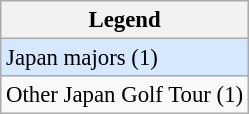<table class="wikitable" style="font-size:95%;">
<tr>
<th>Legend</th>
</tr>
<tr style="background:#D6E8FF;">
<td>Japan majors (1)</td>
</tr>
<tr>
<td>Other Japan Golf Tour (1)</td>
</tr>
</table>
